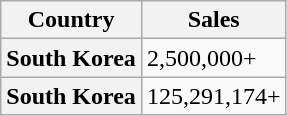<table class="wikitable plainrowheaders">
<tr>
<th>Country</th>
<th>Sales</th>
</tr>
<tr>
<th scope="row">South Korea </th>
<td>2,500,000+</td>
</tr>
<tr>
<th scope="row">South Korea </th>
<td>125,291,174+</td>
</tr>
</table>
